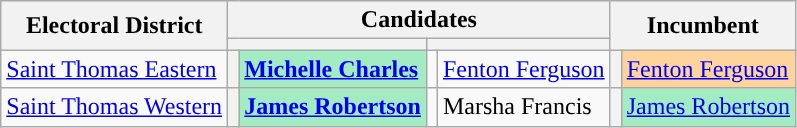<table class="wikitable">
<tr>
<th rowspan="2">Electoral District</th>
<th colspan="4">Candidates</th>
<th colspan="2" rowspan="2">Incumbent</th>
</tr>
<tr>
<th colspan="2" style="background:"><a href='#'></a></th>
<th colspan="2" style="background:"><a href='#'></a></th>
</tr>
<tr>
<td><a href='#'>Saint Thomas Eastern</a></td>
<th style="background:"></th>
<td style="background:#a3ebc3"><strong><a href='#'>Michelle Charles</a></strong></td>
<td></td>
<td><a href='#'>Fenton Ferguson</a></td>
<th style="background:"></th>
<td style="background:#FFD39B"><a href='#'>Fenton Ferguson</a></td>
</tr>
<tr>
<td><a href='#'>Saint Thomas Western</a></td>
<th style="background:"></th>
<td style="background:#a3ebc3"><a href='#'><strong>James Robertson</strong></a></td>
<td></td>
<td>Marsha Francis</td>
<th style="background:"></th>
<td style="background:#a3ebc3"><a href='#'>James Robertson</a></td>
</tr>
</table>
